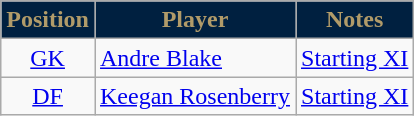<table class=wikitable>
<tr>
<th style="background:#002040; color:#B19B69; text-align:center;">Position</th>
<th style="background:#002040; color:#B19B69; text-align:center;">Player</th>
<th style="background:#002040; color:#B19B69; text-align:center;">Notes</th>
</tr>
<tr>
<td align=center><a href='#'>GK</a></td>
<td> <a href='#'>Andre Blake</a></td>
<td><a href='#'>Starting XI</a></td>
</tr>
<tr>
<td align=center><a href='#'>DF</a></td>
<td> <a href='#'>Keegan Rosenberry</a></td>
<td><a href='#'>Starting XI</a></td>
</tr>
</table>
